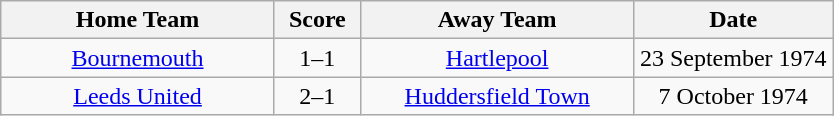<table class="wikitable" style="text-align:center;">
<tr>
<th width=175>Home Team</th>
<th width=50>Score</th>
<th width=175>Away Team</th>
<th width=125>Date</th>
</tr>
<tr>
<td><a href='#'>Bournemouth</a></td>
<td>1–1</td>
<td><a href='#'>Hartlepool</a></td>
<td>23 September 1974</td>
</tr>
<tr>
<td><a href='#'>Leeds United</a></td>
<td>2–1</td>
<td><a href='#'>Huddersfield Town</a></td>
<td>7 October 1974</td>
</tr>
</table>
